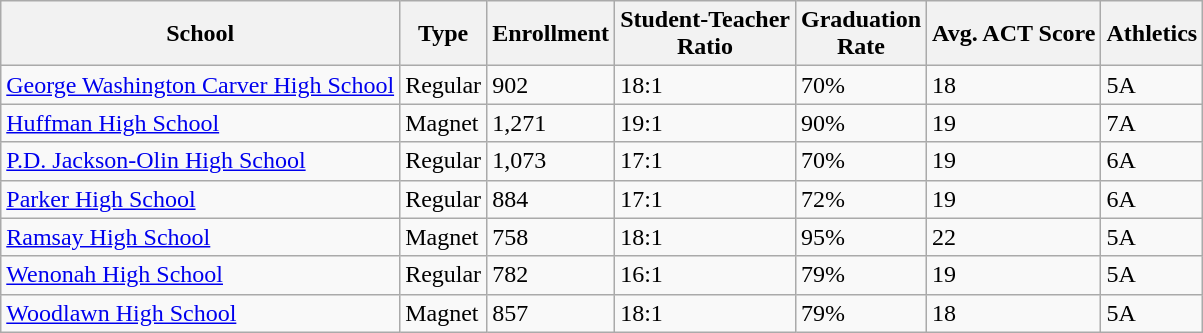<table class="wikitable">
<tr>
<th>School</th>
<th>Type</th>
<th>Enrollment</th>
<th>Student-Teacher<br>Ratio</th>
<th>Graduation<br>Rate</th>
<th>Avg. ACT Score</th>
<th>Athletics</th>
</tr>
<tr>
<td><a href='#'>George Washington Carver High School</a></td>
<td>Regular</td>
<td>902</td>
<td>18:1</td>
<td>70%</td>
<td>18</td>
<td>5A</td>
</tr>
<tr>
<td><a href='#'>Huffman High School</a></td>
<td>Magnet</td>
<td>1,271</td>
<td>19:1</td>
<td>90%</td>
<td>19</td>
<td>7A</td>
</tr>
<tr>
<td><a href='#'>P.D. Jackson-Olin High School</a></td>
<td>Regular</td>
<td>1,073</td>
<td>17:1</td>
<td>70%</td>
<td>19</td>
<td>6A</td>
</tr>
<tr>
<td><a href='#'>Parker High School</a></td>
<td>Regular</td>
<td>884</td>
<td>17:1</td>
<td>72%</td>
<td>19</td>
<td>6A</td>
</tr>
<tr>
<td><a href='#'>Ramsay High School</a></td>
<td>Magnet</td>
<td>758</td>
<td>18:1</td>
<td>95%</td>
<td>22</td>
<td>5A</td>
</tr>
<tr>
<td><a href='#'>Wenonah High School</a></td>
<td>Regular</td>
<td>782</td>
<td>16:1</td>
<td>79%</td>
<td>19</td>
<td>5A</td>
</tr>
<tr>
<td><a href='#'>Woodlawn High School</a></td>
<td>Magnet</td>
<td>857</td>
<td>18:1</td>
<td>79%</td>
<td>18</td>
<td>5A</td>
</tr>
</table>
